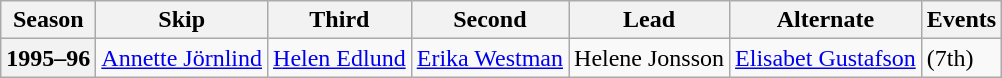<table class="wikitable">
<tr>
<th scope="col">Season</th>
<th scope="col">Skip</th>
<th scope="col">Third</th>
<th scope="col">Second</th>
<th scope="col">Lead</th>
<th scope="col">Alternate</th>
<th scope="col">Events</th>
</tr>
<tr>
<th scope="row">1995–96</th>
<td><a href='#'>Annette Jörnlind</a></td>
<td><a href='#'>Helen Edlund</a></td>
<td><a href='#'>Erika Westman</a></td>
<td>Helene Jonsson</td>
<td><a href='#'>Elisabet Gustafson</a></td>
<td> (7th)</td>
</tr>
</table>
